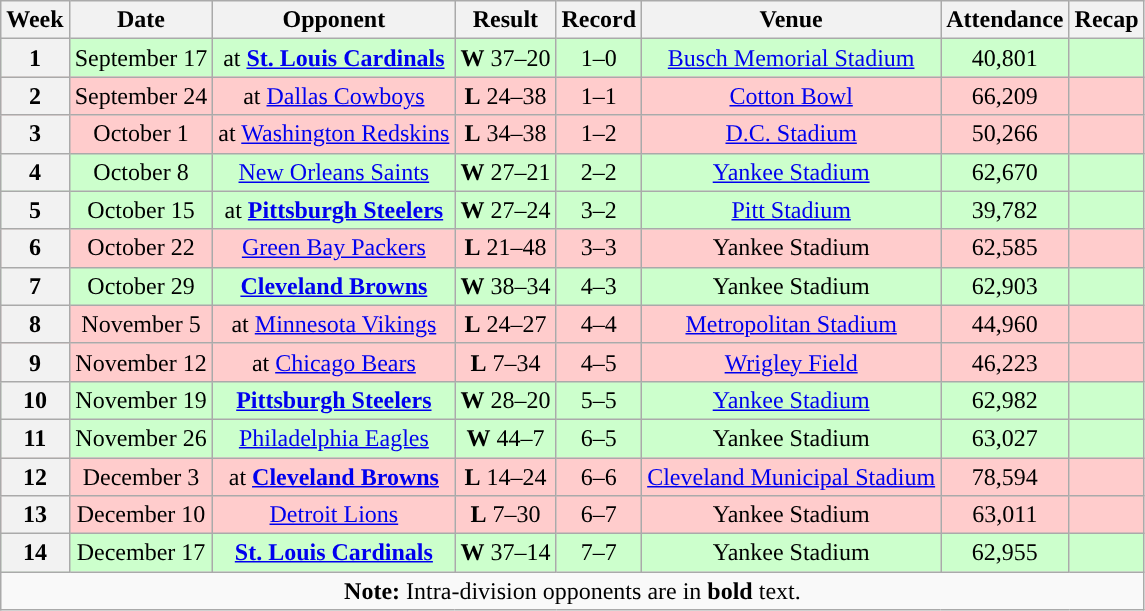<table class="wikitable" style="text-align:center">
<tr>
<th>Week</th>
<th>Date</th>
<th>Opponent</th>
<th>Result</th>
<th>Record</th>
<th>Venue</th>
<th>Attendance</th>
<th>Recap</th>
</tr>
<tr style="background:#cfc">
<th>1</th>
<td>September 17</td>
<td>at <strong><a href='#'>St. Louis Cardinals</a></strong></td>
<td><strong>W</strong> 37–20</td>
<td>1–0</td>
<td><a href='#'>Busch Memorial Stadium</a></td>
<td>40,801</td>
<td></td>
</tr>
<tr style="background:#fcc">
<th>2</th>
<td>September 24</td>
<td>at <a href='#'>Dallas Cowboys</a></td>
<td><strong>L</strong> 24–38</td>
<td>1–1</td>
<td><a href='#'>Cotton Bowl</a></td>
<td>66,209</td>
<td></td>
</tr>
<tr style="background:#fcc">
<th>3</th>
<td>October 1</td>
<td>at <a href='#'>Washington Redskins</a></td>
<td><strong>L</strong> 34–38</td>
<td>1–2</td>
<td><a href='#'>D.C. Stadium</a></td>
<td>50,266</td>
<td></td>
</tr>
<tr style="background:#cfc">
<th>4</th>
<td>October 8</td>
<td><a href='#'>New Orleans Saints</a></td>
<td><strong>W</strong> 27–21</td>
<td>2–2</td>
<td><a href='#'>Yankee Stadium</a></td>
<td>62,670</td>
<td></td>
</tr>
<tr style="background:#cfc">
<th>5</th>
<td>October 15</td>
<td>at <strong><a href='#'>Pittsburgh Steelers</a></strong></td>
<td><strong>W</strong> 27–24</td>
<td>3–2</td>
<td><a href='#'>Pitt Stadium</a></td>
<td>39,782</td>
<td></td>
</tr>
<tr style="background:#fcc">
<th>6</th>
<td>October 22</td>
<td><a href='#'>Green Bay Packers</a></td>
<td><strong>L</strong> 21–48</td>
<td>3–3</td>
<td>Yankee Stadium</td>
<td>62,585</td>
<td></td>
</tr>
<tr style="background:#cfc">
<th>7</th>
<td>October 29</td>
<td><strong><a href='#'>Cleveland Browns</a></strong></td>
<td><strong>W</strong> 38–34</td>
<td>4–3</td>
<td>Yankee Stadium</td>
<td>62,903</td>
<td></td>
</tr>
<tr style="background:#fcc">
<th>8</th>
<td>November 5</td>
<td>at <a href='#'>Minnesota Vikings</a></td>
<td><strong>L</strong> 24–27</td>
<td>4–4</td>
<td><a href='#'>Metropolitan Stadium</a></td>
<td>44,960</td>
<td></td>
</tr>
<tr style="background:#fcc">
<th>9</th>
<td>November 12</td>
<td>at <a href='#'>Chicago Bears</a></td>
<td><strong>L</strong> 7–34</td>
<td>4–5</td>
<td><a href='#'>Wrigley Field</a></td>
<td>46,223</td>
<td></td>
</tr>
<tr style="background:#cfc">
<th>10</th>
<td>November 19</td>
<td><strong><a href='#'>Pittsburgh Steelers</a></strong></td>
<td><strong>W</strong> 28–20</td>
<td>5–5</td>
<td><a href='#'>Yankee Stadium</a></td>
<td>62,982</td>
<td></td>
</tr>
<tr style="background:#cfc">
<th>11</th>
<td>November 26</td>
<td><a href='#'>Philadelphia Eagles</a></td>
<td><strong>W</strong> 44–7</td>
<td>6–5</td>
<td>Yankee Stadium</td>
<td>63,027</td>
<td></td>
</tr>
<tr style="background:#fcc">
<th>12</th>
<td>December 3</td>
<td>at <strong><a href='#'>Cleveland Browns</a></strong></td>
<td><strong>L</strong> 14–24</td>
<td>6–6</td>
<td><a href='#'>Cleveland Municipal Stadium</a></td>
<td>78,594</td>
<td></td>
</tr>
<tr style="background:#fcc">
<th>13</th>
<td>December 10</td>
<td><a href='#'>Detroit Lions</a></td>
<td><strong>L</strong> 7–30</td>
<td>6–7</td>
<td>Yankee Stadium</td>
<td>63,011</td>
<td></td>
</tr>
<tr style="background:#cfc">
<th>14</th>
<td>December 17</td>
<td><strong><a href='#'>St. Louis Cardinals</a></strong></td>
<td><strong>W</strong> 37–14</td>
<td>7–7</td>
<td>Yankee Stadium</td>
<td>62,955</td>
<td></td>
</tr>
<tr>
<td colspan="8"><strong>Note:</strong> Intra-division opponents are in <strong>bold</strong> text.</td>
</tr>
</table>
